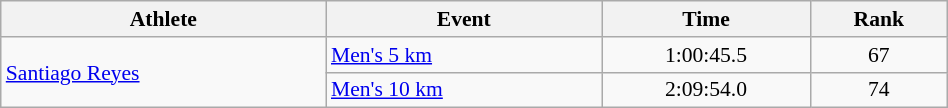<table class="wikitable" style="text-align:center; font-size:90%; width:50%;">
<tr>
<th>Athlete</th>
<th>Event</th>
<th>Time</th>
<th>Rank</th>
</tr>
<tr>
<td align=left rowspan=2><a href='#'>Santiago Reyes</a></td>
<td align=left><a href='#'>Men's 5 km</a></td>
<td>1:00:45.5</td>
<td>67</td>
</tr>
<tr>
<td align=left><a href='#'>Men's 10 km</a></td>
<td>2:09:54.0</td>
<td>74</td>
</tr>
</table>
